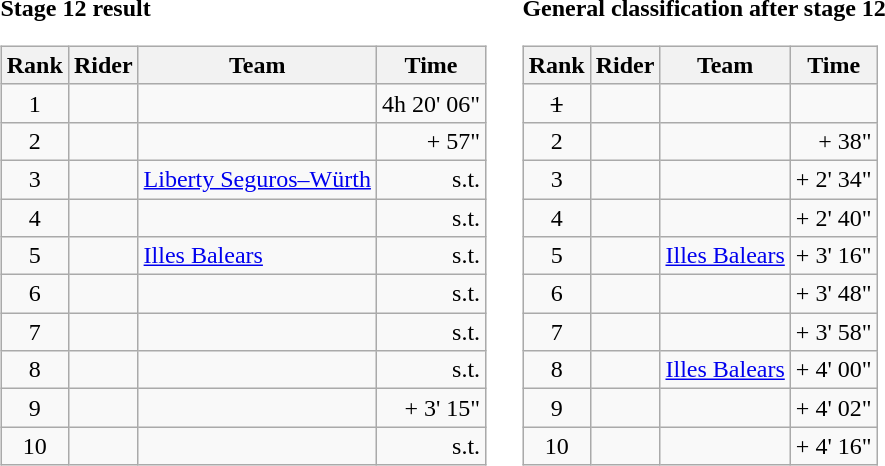<table>
<tr>
<td><strong>Stage 12 result</strong><br><table class="wikitable">
<tr>
<th scope="col">Rank</th>
<th scope="col">Rider</th>
<th scope="col">Team</th>
<th scope="col">Time</th>
</tr>
<tr>
<td style="text-align:center;">1</td>
<td></td>
<td></td>
<td style="text-align:right;">4h 20' 06"</td>
</tr>
<tr>
<td style="text-align:center;">2</td>
<td></td>
<td></td>
<td style="text-align:right;">+ 57"</td>
</tr>
<tr>
<td style="text-align:center;">3</td>
<td></td>
<td><a href='#'>Liberty Seguros–Würth</a></td>
<td style="text-align:right;">s.t.</td>
</tr>
<tr>
<td style="text-align:center;">4</td>
<td></td>
<td></td>
<td style="text-align:right;">s.t.</td>
</tr>
<tr>
<td style="text-align:center;">5</td>
<td></td>
<td><a href='#'>Illes Balears</a></td>
<td style="text-align:right;">s.t.</td>
</tr>
<tr>
<td style="text-align:center;">6</td>
<td></td>
<td></td>
<td style="text-align:right;">s.t.</td>
</tr>
<tr>
<td style="text-align:center;">7</td>
<td></td>
<td></td>
<td style="text-align:right;">s.t.</td>
</tr>
<tr>
<td style="text-align:center;">8</td>
<td></td>
<td></td>
<td style="text-align:right;">s.t.</td>
</tr>
<tr>
<td style="text-align:center;">9</td>
<td></td>
<td></td>
<td style="text-align:right;">+ 3' 15"</td>
</tr>
<tr>
<td style="text-align:center;">10</td>
<td></td>
<td></td>
<td style="text-align:right;">s.t.</td>
</tr>
</table>
</td>
<td></td>
<td><strong>General classification after stage 12</strong><br><table class="wikitable">
<tr>
<th scope="col">Rank</th>
<th scope="col">Rider</th>
<th scope="col">Team</th>
<th scope="col">Time</th>
</tr>
<tr>
<td style="text-align:center;"><del>1</del></td>
<td><del></del> </td>
<td><del></del></td>
<td style="text-align:right;"><del></del></td>
</tr>
<tr>
<td style="text-align:center;">2</td>
<td></td>
<td></td>
<td style="text-align:right;">+ 38"</td>
</tr>
<tr>
<td style="text-align:center;">3</td>
<td></td>
<td></td>
<td style="text-align:right;">+ 2' 34"</td>
</tr>
<tr>
<td style="text-align:center;">4</td>
<td></td>
<td></td>
<td style="text-align:right;">+ 2' 40"</td>
</tr>
<tr>
<td style="text-align:center;">5</td>
<td></td>
<td><a href='#'>Illes Balears</a></td>
<td style="text-align:right;">+ 3' 16"</td>
</tr>
<tr>
<td style="text-align:center;">6</td>
<td></td>
<td></td>
<td style="text-align:right;">+ 3' 48"</td>
</tr>
<tr>
<td style="text-align:center;">7</td>
<td></td>
<td></td>
<td style="text-align:right;">+ 3' 58"</td>
</tr>
<tr>
<td style="text-align:center;">8</td>
<td></td>
<td><a href='#'>Illes Balears</a></td>
<td style="text-align:right;">+ 4' 00"</td>
</tr>
<tr>
<td style="text-align:center;">9</td>
<td></td>
<td></td>
<td style="text-align:right;">+ 4' 02"</td>
</tr>
<tr>
<td style="text-align:center;">10</td>
<td></td>
<td></td>
<td style="text-align:right;">+ 4' 16"</td>
</tr>
</table>
</td>
</tr>
</table>
